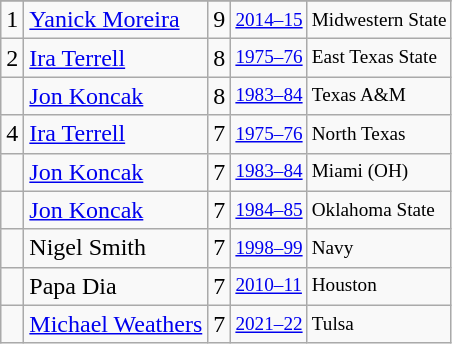<table class="wikitable">
<tr>
</tr>
<tr>
<td>1</td>
<td><a href='#'>Yanick Moreira</a></td>
<td>9</td>
<td style="font-size:80%;"><a href='#'>2014–15</a></td>
<td style="font-size:80%;">Midwestern State</td>
</tr>
<tr>
<td>2</td>
<td><a href='#'>Ira Terrell</a></td>
<td>8</td>
<td style="font-size:80%;"><a href='#'>1975–76</a></td>
<td style="font-size:80%;">East Texas State</td>
</tr>
<tr>
<td></td>
<td><a href='#'>Jon Koncak</a></td>
<td>8</td>
<td style="font-size:80%;"><a href='#'>1983–84</a></td>
<td style="font-size:80%;">Texas A&M</td>
</tr>
<tr>
<td>4</td>
<td><a href='#'>Ira Terrell</a></td>
<td>7</td>
<td style="font-size:80%;"><a href='#'>1975–76</a></td>
<td style="font-size:80%;">North Texas</td>
</tr>
<tr>
<td></td>
<td><a href='#'>Jon Koncak</a></td>
<td>7</td>
<td style="font-size:80%;"><a href='#'>1983–84</a></td>
<td style="font-size:80%;">Miami (OH)</td>
</tr>
<tr>
<td></td>
<td><a href='#'>Jon Koncak</a></td>
<td>7</td>
<td style="font-size:80%;"><a href='#'>1984–85</a></td>
<td style="font-size:80%;">Oklahoma State</td>
</tr>
<tr>
<td></td>
<td>Nigel Smith</td>
<td>7</td>
<td style="font-size:80%;"><a href='#'>1998–99</a></td>
<td style="font-size:80%;">Navy</td>
</tr>
<tr>
<td></td>
<td>Papa Dia</td>
<td>7</td>
<td style="font-size:80%;"><a href='#'>2010–11</a></td>
<td style="font-size:80%;">Houston</td>
</tr>
<tr>
<td></td>
<td><a href='#'>Michael Weathers</a></td>
<td>7</td>
<td style="font-size:80%;"><a href='#'>2021–22</a></td>
<td style="font-size:80%;">Tulsa</td>
</tr>
</table>
